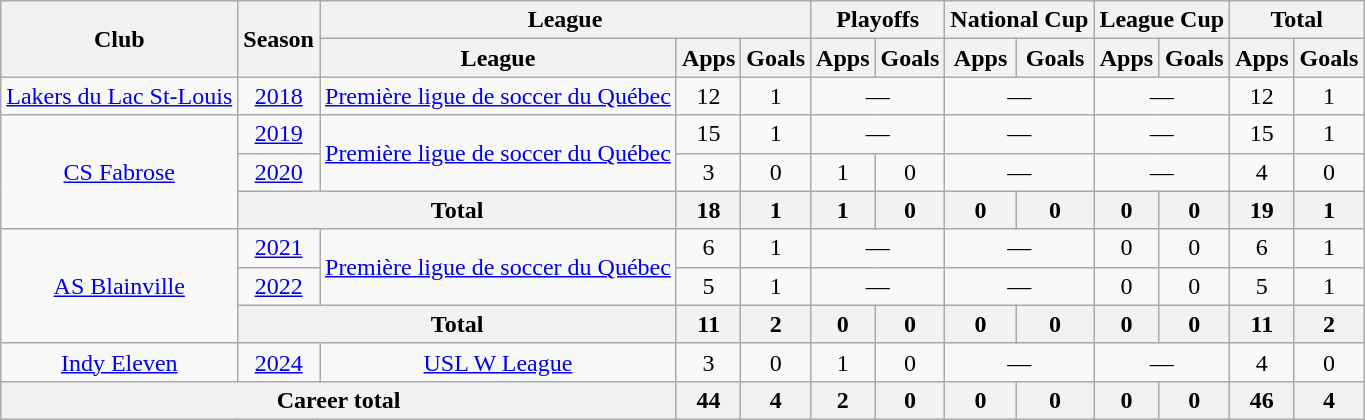<table class="wikitable" style="text-align: center;">
<tr>
<th rowspan="2">Club</th>
<th rowspan="2">Season</th>
<th colspan="3">League</th>
<th colspan="2">Playoffs</th>
<th colspan="2">National Cup</th>
<th colspan="2">League Cup</th>
<th colspan="2">Total</th>
</tr>
<tr>
<th>League</th>
<th>Apps</th>
<th>Goals</th>
<th>Apps</th>
<th>Goals</th>
<th>Apps</th>
<th>Goals</th>
<th>Apps</th>
<th>Goals</th>
<th>Apps</th>
<th>Goals</th>
</tr>
<tr>
<td><a href='#'>Lakers du Lac St-Louis</a></td>
<td><a href='#'>2018</a></td>
<td><a href='#'>Première ligue de soccer du Québec</a></td>
<td>12</td>
<td>1</td>
<td colspan="2">—</td>
<td colspan="2">—</td>
<td colspan="2">—</td>
<td>12</td>
<td>1</td>
</tr>
<tr>
<td rowspan=3><a href='#'>CS Fabrose</a></td>
<td><a href='#'>2019</a></td>
<td rowspan=2><a href='#'>Première ligue de soccer du Québec</a></td>
<td>15</td>
<td>1</td>
<td colspan="2">—</td>
<td colspan="2">—</td>
<td colspan="2">—</td>
<td>15</td>
<td>1</td>
</tr>
<tr>
<td><a href='#'>2020</a></td>
<td>3</td>
<td>0</td>
<td>1</td>
<td>0</td>
<td colspan="2">—</td>
<td colspan="2">—</td>
<td>4</td>
<td>0</td>
</tr>
<tr>
<th colspan="2">Total</th>
<th>18</th>
<th>1</th>
<th>1</th>
<th>0</th>
<th>0</th>
<th>0</th>
<th>0</th>
<th>0</th>
<th>19</th>
<th>1</th>
</tr>
<tr>
<td rowspan=3><a href='#'>AS Blainville</a></td>
<td><a href='#'>2021</a></td>
<td rowspan=2><a href='#'>Première ligue de soccer du Québec</a></td>
<td>6</td>
<td>1</td>
<td colspan="2">—</td>
<td colspan="2">—</td>
<td>0</td>
<td>0</td>
<td>6</td>
<td>1</td>
</tr>
<tr>
<td><a href='#'>2022</a></td>
<td>5</td>
<td>1</td>
<td colspan="2">—</td>
<td colspan="2">—</td>
<td>0</td>
<td>0</td>
<td>5</td>
<td>1</td>
</tr>
<tr>
<th colspan="2">Total</th>
<th>11</th>
<th>2</th>
<th>0</th>
<th>0</th>
<th>0</th>
<th>0</th>
<th>0</th>
<th>0</th>
<th>11</th>
<th>2</th>
</tr>
<tr>
<td><a href='#'>Indy Eleven</a></td>
<td><a href='#'>2024</a></td>
<td><a href='#'>USL W League</a></td>
<td>3</td>
<td>0</td>
<td>1</td>
<td>0</td>
<td colspan="2">—</td>
<td colspan="2">—</td>
<td>4</td>
<td>0</td>
</tr>
<tr>
<th colspan="3">Career total</th>
<th>44</th>
<th>4</th>
<th>2</th>
<th>0</th>
<th>0</th>
<th>0</th>
<th>0</th>
<th>0</th>
<th>46</th>
<th>4</th>
</tr>
</table>
